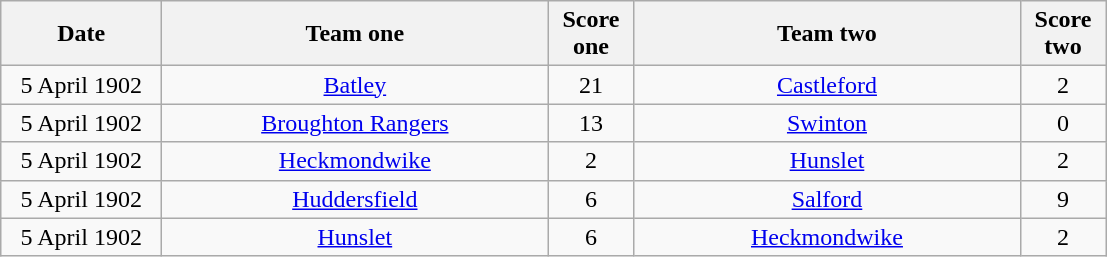<table class="wikitable" style="text-align: center">
<tr>
<th width=100>Date</th>
<th width=250>Team one</th>
<th width=50>Score one</th>
<th width=250>Team two</th>
<th width=50>Score two</th>
</tr>
<tr>
<td>5 April 1902</td>
<td><a href='#'>Batley</a></td>
<td>21</td>
<td><a href='#'>Castleford</a></td>
<td>2</td>
</tr>
<tr>
<td>5 April 1902</td>
<td><a href='#'>Broughton Rangers</a></td>
<td>13</td>
<td><a href='#'>Swinton</a></td>
<td>0</td>
</tr>
<tr>
<td>5 April 1902</td>
<td><a href='#'>Heckmondwike</a></td>
<td>2</td>
<td><a href='#'>Hunslet</a></td>
<td>2</td>
</tr>
<tr>
<td>5 April 1902</td>
<td><a href='#'>Huddersfield</a></td>
<td>6</td>
<td><a href='#'>Salford</a></td>
<td>9</td>
</tr>
<tr>
<td>5 April 1902</td>
<td><a href='#'>Hunslet</a></td>
<td>6</td>
<td><a href='#'>Heckmondwike</a></td>
<td>2</td>
</tr>
</table>
